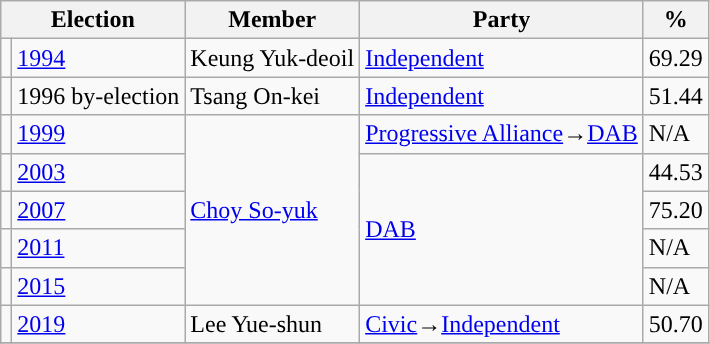<table class="wikitable">
<tr>
<th colspan="2">Election</th>
<th>Member</th>
<th>Party</th>
<th>%</th>
</tr>
<tr>
<td style="background-color: "></td>
<td><a href='#'>1994</a></td>
<td>Keung Yuk-deoil</td>
<td><a href='#'>Independent</a></td>
<td>69.29</td>
</tr>
<tr>
<td style="background-color: "></td>
<td>1996 by-election</td>
<td>Tsang On-kei</td>
<td><a href='#'>Independent</a></td>
<td>51.44</td>
</tr>
<tr>
<td style="background-color: "></td>
<td><a href='#'>1999</a></td>
<td rowspan=5><a href='#'>Choy So-yuk</a></td>
<td><a href='#'>Progressive Alliance</a>→<a href='#'>DAB</a></td>
<td>N/A</td>
</tr>
<tr>
<td style="background-color: "></td>
<td><a href='#'>2003</a></td>
<td rowspan=4><a href='#'>DAB</a></td>
<td>44.53</td>
</tr>
<tr>
<td style="background-color: "></td>
<td><a href='#'>2007</a></td>
<td>75.20</td>
</tr>
<tr>
<td style="background-color: "></td>
<td><a href='#'>2011</a></td>
<td>N/A</td>
</tr>
<tr>
<td style="background-color: "></td>
<td><a href='#'>2015</a></td>
<td>N/A</td>
</tr>
<tr>
<td style="background-color: "></td>
<td><a href='#'>2019</a></td>
<td>Lee Yue-shun</td>
<td><a href='#'>Civic</a>→<a href='#'>Independent</a></td>
<td>50.70</td>
</tr>
<tr>
</tr>
</table>
